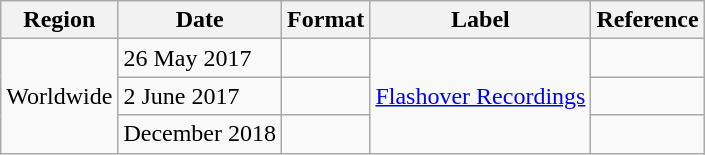<table class="wikitable">
<tr>
<th>Region</th>
<th>Date</th>
<th>Format</th>
<th>Label</th>
<th>Reference</th>
</tr>
<tr>
<td rowspan="3">Worldwide</td>
<td>26 May 2017</td>
<td></td>
<td rowspan="3"><a href='#'>Flashover Recordings</a></td>
<td></td>
</tr>
<tr>
<td>2 June 2017</td>
<td></td>
<td></td>
</tr>
<tr>
<td>December 2018</td>
<td></td>
<td></td>
</tr>
</table>
